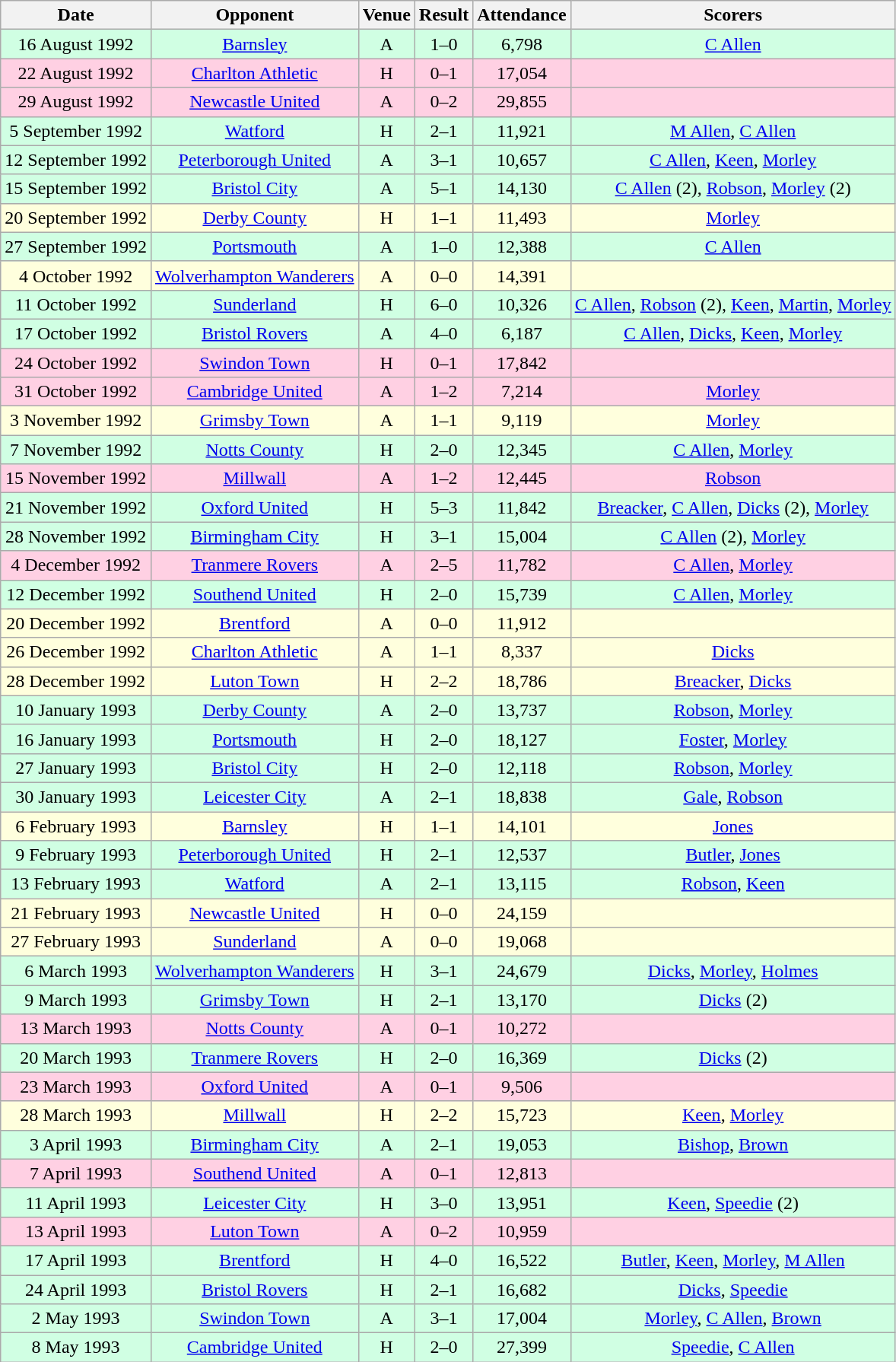<table class="wikitable sortable" style="font-size:100%; text-align:center">
<tr>
<th>Date</th>
<th>Opponent</th>
<th>Venue</th>
<th>Result</th>
<th>Attendance</th>
<th>Scorers</th>
</tr>
<tr style="background-color: #d0ffe3;">
<td>16 August 1992</td>
<td><a href='#'>Barnsley</a></td>
<td>A</td>
<td>1–0</td>
<td>6,798</td>
<td><a href='#'>C Allen</a></td>
</tr>
<tr style="background-color: #ffd0e3;">
<td>22 August 1992</td>
<td><a href='#'>Charlton Athletic</a></td>
<td>H</td>
<td>0–1</td>
<td>17,054</td>
<td></td>
</tr>
<tr style="background-color: #ffd0e3;">
<td>29 August 1992</td>
<td><a href='#'>Newcastle United</a></td>
<td>A</td>
<td>0–2</td>
<td>29,855</td>
<td></td>
</tr>
<tr style="background-color: #d0ffe3;">
<td>5 September 1992</td>
<td><a href='#'>Watford</a></td>
<td>H</td>
<td>2–1</td>
<td>11,921</td>
<td><a href='#'>M Allen</a>, <a href='#'>C Allen</a></td>
</tr>
<tr style="background-color: #d0ffe3;">
<td>12 September 1992</td>
<td><a href='#'>Peterborough United</a></td>
<td>A</td>
<td>3–1</td>
<td>10,657</td>
<td><a href='#'>C Allen</a>, <a href='#'>Keen</a>, <a href='#'>Morley</a></td>
</tr>
<tr style="background-color: #d0ffe3;">
<td>15 September 1992</td>
<td><a href='#'>Bristol City</a></td>
<td>A</td>
<td>5–1</td>
<td>14,130</td>
<td><a href='#'>C Allen</a> (2), <a href='#'>Robson</a>, <a href='#'>Morley</a> (2)</td>
</tr>
<tr style="background-color: #ffffdd;">
<td>20 September 1992</td>
<td><a href='#'>Derby County</a></td>
<td>H</td>
<td>1–1</td>
<td>11,493</td>
<td><a href='#'>Morley</a></td>
</tr>
<tr style="background-color: #d0ffe3;">
<td>27 September 1992</td>
<td><a href='#'>Portsmouth</a></td>
<td>A</td>
<td>1–0</td>
<td>12,388</td>
<td><a href='#'>C Allen</a></td>
</tr>
<tr style="background-color: #ffffdd;">
<td>4 October 1992</td>
<td><a href='#'>Wolverhampton Wanderers</a></td>
<td>A</td>
<td>0–0</td>
<td>14,391</td>
<td></td>
</tr>
<tr style="background-color: #d0ffe3;">
<td>11 October 1992</td>
<td><a href='#'>Sunderland</a></td>
<td>H</td>
<td>6–0</td>
<td>10,326</td>
<td><a href='#'>C Allen</a>, <a href='#'>Robson</a> (2), <a href='#'>Keen</a>, <a href='#'>Martin</a>, <a href='#'>Morley</a></td>
</tr>
<tr style="background-color: #d0ffe3;">
<td>17 October 1992</td>
<td><a href='#'>Bristol Rovers</a></td>
<td>A</td>
<td>4–0</td>
<td>6,187</td>
<td><a href='#'>C Allen</a>, <a href='#'>Dicks</a>, <a href='#'>Keen</a>, <a href='#'>Morley</a></td>
</tr>
<tr style="background-color: #ffd0e3;">
<td>24 October 1992</td>
<td><a href='#'>Swindon Town</a></td>
<td>H</td>
<td>0–1</td>
<td>17,842</td>
<td></td>
</tr>
<tr style="background-color: #ffd0e3;">
<td>31 October 1992</td>
<td><a href='#'>Cambridge United</a></td>
<td>A</td>
<td>1–2</td>
<td>7,214</td>
<td><a href='#'>Morley</a></td>
</tr>
<tr style="background-color: #ffffdd;">
<td>3 November 1992</td>
<td><a href='#'>Grimsby Town</a></td>
<td>A</td>
<td>1–1</td>
<td>9,119</td>
<td><a href='#'>Morley</a></td>
</tr>
<tr style="background-color: #d0ffe3;">
<td>7 November 1992</td>
<td><a href='#'>Notts County</a></td>
<td>H</td>
<td>2–0</td>
<td>12,345</td>
<td><a href='#'>C Allen</a>, <a href='#'>Morley</a></td>
</tr>
<tr style="background-color: #ffd0e3;">
<td>15 November 1992</td>
<td><a href='#'>Millwall</a></td>
<td>A</td>
<td>1–2</td>
<td>12,445</td>
<td><a href='#'>Robson</a></td>
</tr>
<tr style="background-color: #d0ffe3;">
<td>21 November 1992</td>
<td><a href='#'>Oxford United</a></td>
<td>H</td>
<td>5–3</td>
<td>11,842</td>
<td><a href='#'>Breacker</a>, <a href='#'>C Allen</a>, <a href='#'>Dicks</a> (2), <a href='#'>Morley</a></td>
</tr>
<tr style="background-color: #d0ffe3;">
<td>28 November 1992</td>
<td><a href='#'>Birmingham City</a></td>
<td>H</td>
<td>3–1</td>
<td>15,004</td>
<td><a href='#'>C Allen</a> (2), <a href='#'>Morley</a></td>
</tr>
<tr style="background-color: #ffd0e3;">
<td>4 December 1992</td>
<td><a href='#'>Tranmere Rovers</a></td>
<td>A</td>
<td>2–5</td>
<td>11,782</td>
<td><a href='#'>C Allen</a>, <a href='#'>Morley</a></td>
</tr>
<tr style="background-color: #d0ffe3;">
<td>12 December 1992</td>
<td><a href='#'>Southend United</a></td>
<td>H</td>
<td>2–0</td>
<td>15,739</td>
<td><a href='#'>C Allen</a>, <a href='#'>Morley</a></td>
</tr>
<tr style="background-color: #ffffdd;">
<td>20 December 1992</td>
<td><a href='#'>Brentford</a></td>
<td>A</td>
<td>0–0</td>
<td>11,912</td>
<td></td>
</tr>
<tr style="background-color: #ffffdd;">
<td>26 December 1992</td>
<td><a href='#'>Charlton Athletic</a></td>
<td>A</td>
<td>1–1</td>
<td>8,337</td>
<td><a href='#'>Dicks</a></td>
</tr>
<tr style="background-color: #ffffdd;">
<td>28 December 1992</td>
<td><a href='#'>Luton Town</a></td>
<td>H</td>
<td>2–2</td>
<td>18,786</td>
<td><a href='#'>Breacker</a>, <a href='#'>Dicks</a></td>
</tr>
<tr style="background-color: #d0ffe3;">
<td>10 January 1993</td>
<td><a href='#'>Derby County</a></td>
<td>A</td>
<td>2–0</td>
<td>13,737</td>
<td><a href='#'>Robson</a>, <a href='#'>Morley</a></td>
</tr>
<tr style="background-color: #d0ffe3;">
<td>16 January 1993</td>
<td><a href='#'>Portsmouth</a></td>
<td>H</td>
<td>2–0</td>
<td>18,127</td>
<td><a href='#'>Foster</a>, <a href='#'>Morley</a></td>
</tr>
<tr style="background-color: #d0ffe3;">
<td>27 January 1993</td>
<td><a href='#'>Bristol City</a></td>
<td>H</td>
<td>2–0</td>
<td>12,118</td>
<td><a href='#'>Robson</a>, <a href='#'>Morley</a></td>
</tr>
<tr style="background-color: #d0ffe3;">
<td>30 January 1993</td>
<td><a href='#'>Leicester City</a></td>
<td>A</td>
<td>2–1</td>
<td>18,838</td>
<td><a href='#'>Gale</a>, <a href='#'>Robson</a></td>
</tr>
<tr style="background-color: #ffffdd;">
<td>6 February 1993</td>
<td><a href='#'>Barnsley</a></td>
<td>H</td>
<td>1–1</td>
<td>14,101</td>
<td><a href='#'>Jones</a></td>
</tr>
<tr style="background-color: #d0ffe3;">
<td>9 February 1993</td>
<td><a href='#'>Peterborough United</a></td>
<td>H</td>
<td>2–1</td>
<td>12,537</td>
<td><a href='#'>Butler</a>, <a href='#'>Jones</a></td>
</tr>
<tr style="background-color: #d0ffe3;">
<td>13 February 1993</td>
<td><a href='#'>Watford</a></td>
<td>A</td>
<td>2–1</td>
<td>13,115</td>
<td><a href='#'>Robson</a>, <a href='#'>Keen</a></td>
</tr>
<tr style="background-color: #ffffdd;">
<td>21 February 1993</td>
<td><a href='#'>Newcastle United</a></td>
<td>H</td>
<td>0–0</td>
<td>24,159</td>
<td></td>
</tr>
<tr style="background-color: #ffffdd;">
<td>27 February 1993</td>
<td><a href='#'>Sunderland</a></td>
<td>A</td>
<td>0–0</td>
<td>19,068</td>
<td></td>
</tr>
<tr style="background-color: #d0ffe3;">
<td>6 March 1993</td>
<td><a href='#'>Wolverhampton Wanderers</a></td>
<td>H</td>
<td>3–1</td>
<td>24,679</td>
<td><a href='#'>Dicks</a>, <a href='#'>Morley</a>, <a href='#'>Holmes</a></td>
</tr>
<tr style="background-color: #d0ffe3;">
<td>9 March 1993</td>
<td><a href='#'>Grimsby Town</a></td>
<td>H</td>
<td>2–1</td>
<td>13,170</td>
<td><a href='#'>Dicks</a> (2)</td>
</tr>
<tr style="background-color: #ffd0e3;">
<td>13 March 1993</td>
<td><a href='#'>Notts County</a></td>
<td>A</td>
<td>0–1</td>
<td>10,272</td>
<td></td>
</tr>
<tr style="background-color: #d0ffe3;">
<td>20 March 1993</td>
<td><a href='#'>Tranmere Rovers</a></td>
<td>H</td>
<td>2–0</td>
<td>16,369</td>
<td><a href='#'>Dicks</a> (2)</td>
</tr>
<tr style="background-color: #ffd0e3;">
<td>23 March 1993</td>
<td><a href='#'>Oxford United</a></td>
<td>A</td>
<td>0–1</td>
<td>9,506</td>
<td></td>
</tr>
<tr style="background-color: #ffffdd;">
<td>28 March 1993</td>
<td><a href='#'>Millwall</a></td>
<td>H</td>
<td>2–2</td>
<td>15,723</td>
<td><a href='#'>Keen</a>, <a href='#'>Morley</a></td>
</tr>
<tr style="background-color: #d0ffe3;">
<td>3 April 1993</td>
<td><a href='#'>Birmingham City</a></td>
<td>A</td>
<td>2–1</td>
<td>19,053</td>
<td><a href='#'>Bishop</a>, <a href='#'>Brown</a></td>
</tr>
<tr style="background-color: #ffd0e3;">
<td>7 April 1993</td>
<td><a href='#'>Southend United</a></td>
<td>A</td>
<td>0–1</td>
<td>12,813</td>
<td></td>
</tr>
<tr style="background-color: #d0ffe3;">
<td>11 April 1993</td>
<td><a href='#'>Leicester City</a></td>
<td>H</td>
<td>3–0</td>
<td>13,951</td>
<td><a href='#'>Keen</a>, <a href='#'>Speedie</a> (2)</td>
</tr>
<tr style="background-color: #ffd0e3;">
<td>13 April 1993</td>
<td><a href='#'>Luton Town</a></td>
<td>A</td>
<td>0–2</td>
<td>10,959</td>
<td></td>
</tr>
<tr style="background-color: #d0ffe3;">
<td>17 April 1993</td>
<td><a href='#'>Brentford</a></td>
<td>H</td>
<td>4–0</td>
<td>16,522</td>
<td><a href='#'>Butler</a>, <a href='#'>Keen</a>, <a href='#'>Morley</a>, <a href='#'>M Allen</a></td>
</tr>
<tr style="background-color: #d0ffe3;">
<td>24 April 1993</td>
<td><a href='#'>Bristol Rovers</a></td>
<td>H</td>
<td>2–1</td>
<td>16,682</td>
<td><a href='#'>Dicks</a>, <a href='#'>Speedie</a></td>
</tr>
<tr style="background-color: #d0ffe3;">
<td>2 May 1993</td>
<td><a href='#'>Swindon Town</a></td>
<td>A</td>
<td>3–1</td>
<td>17,004</td>
<td><a href='#'>Morley</a>, <a href='#'>C Allen</a>, <a href='#'>Brown</a></td>
</tr>
<tr style="background-color: #d0ffe3;">
<td>8 May 1993</td>
<td><a href='#'>Cambridge United</a></td>
<td>H</td>
<td>2–0</td>
<td>27,399</td>
<td><a href='#'>Speedie</a>, <a href='#'>C Allen</a></td>
</tr>
</table>
